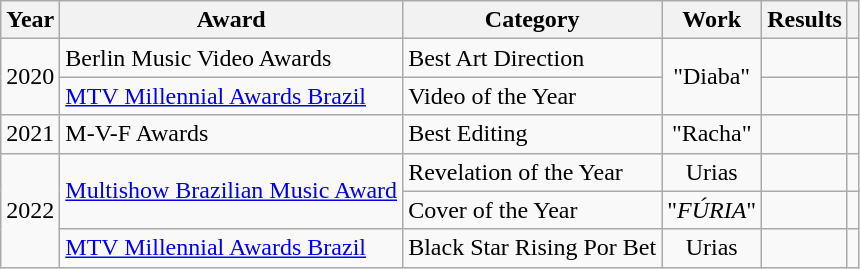<table class="wikitable plainrowheaders">
<tr>
<th>Year</th>
<th>Award</th>
<th>Category</th>
<th><strong>Work</strong></th>
<th>Results</th>
<th></th>
</tr>
<tr>
<td rowspan="2">2020</td>
<td>Berlin Music Video Awards</td>
<td>Best Art Direction</td>
<td rowspan="2" align="center">"Diaba"</td>
<td></td>
<td></td>
</tr>
<tr>
<td><a href='#'>MTV Millennial Awards Brazil</a></td>
<td>Video of the Year</td>
<td></td>
<td></td>
</tr>
<tr>
<td>2021</td>
<td>M-V-F Awards</td>
<td>Best Editing</td>
<td align="center">"Racha"</td>
<td></td>
<td></td>
</tr>
<tr>
<td rowspan="3">2022</td>
<td rowspan="2"><a href='#'>Multishow Brazilian Music Award</a></td>
<td>Revelation of the Year</td>
<td align="center">Urias</td>
<td></td>
<td></td>
</tr>
<tr>
<td>Cover of the Year</td>
<td align="center">"<em>FÚRIA</em>"</td>
<td></td>
<td></td>
</tr>
<tr>
<td><a href='#'>MTV Millennial Awards Brazil</a></td>
<td>Black Star Rising Por Bet</td>
<td align="center">Urias</td>
<td></td>
<td></td>
</tr>
</table>
